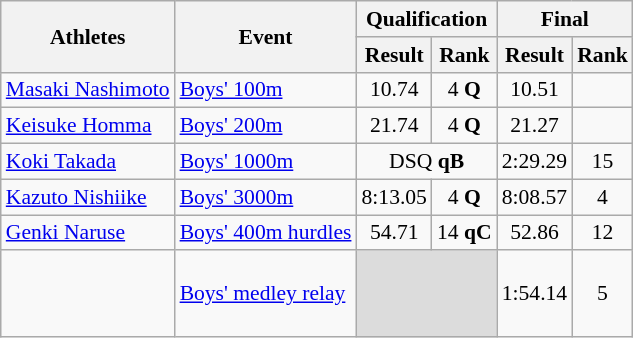<table class="wikitable" border="1" style="font-size:90%">
<tr>
<th rowspan=2>Athletes</th>
<th rowspan=2>Event</th>
<th colspan=2>Qualification</th>
<th colspan=2>Final</th>
</tr>
<tr>
<th>Result</th>
<th>Rank</th>
<th>Result</th>
<th>Rank</th>
</tr>
<tr>
<td><a href='#'>Masaki Nashimoto</a></td>
<td><a href='#'>Boys' 100m</a></td>
<td align=center>10.74</td>
<td align=center>4 <strong>Q</strong></td>
<td align=center>10.51</td>
<td align=center></td>
</tr>
<tr>
<td><a href='#'>Keisuke Homma</a></td>
<td><a href='#'>Boys' 200m</a></td>
<td align=center>21.74</td>
<td align=center>4 <strong>Q</strong></td>
<td align=center>21.27</td>
<td align=center></td>
</tr>
<tr>
<td><a href='#'>Koki Takada</a></td>
<td><a href='#'>Boys' 1000m</a></td>
<td align=center colspan=2>DSQ <strong>qB</strong></td>
<td align=center>2:29.29</td>
<td align=center>15</td>
</tr>
<tr>
<td><a href='#'>Kazuto Nishiike</a></td>
<td><a href='#'>Boys' 3000m</a></td>
<td align=center>8:13.05</td>
<td align=center>4 <strong>Q</strong></td>
<td align=center>8:08.57</td>
<td align=center>4</td>
</tr>
<tr>
<td><a href='#'>Genki Naruse</a></td>
<td><a href='#'>Boys' 400m hurdles</a></td>
<td align=center>54.71</td>
<td align=center>14 <strong>qC</strong></td>
<td align=center>52.86</td>
<td align=center>12</td>
</tr>
<tr>
<td><br><br><br></td>
<td><a href='#'>Boys' medley relay</a></td>
<td colspan=2 bgcolor=#DCDCDC></td>
<td align=center>1:54.14</td>
<td align=center>5</td>
</tr>
</table>
